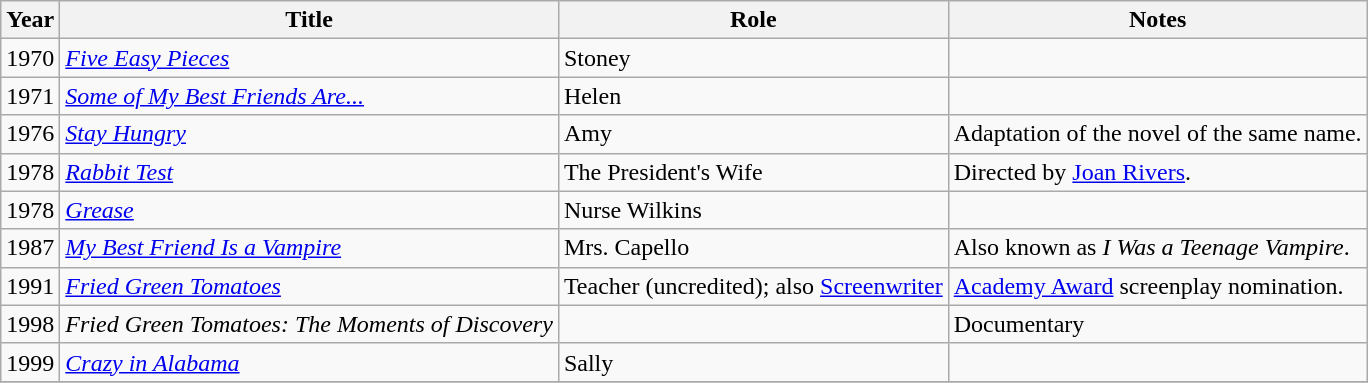<table class="wikitable sortable">
<tr>
<th>Year</th>
<th>Title</th>
<th>Role</th>
<th>Notes</th>
</tr>
<tr>
<td>1970</td>
<td><em><a href='#'>Five Easy Pieces</a></em></td>
<td>Stoney</td>
<td></td>
</tr>
<tr>
<td>1971</td>
<td><em><a href='#'>Some of My Best Friends Are...</a></em></td>
<td>Helen</td>
<td></td>
</tr>
<tr>
<td>1976</td>
<td><em><a href='#'>Stay Hungry</a></em></td>
<td>Amy</td>
<td>Adaptation of the novel of the same name.</td>
</tr>
<tr>
<td>1978</td>
<td><em><a href='#'>Rabbit Test</a></em></td>
<td>The President's Wife</td>
<td>Directed by <a href='#'>Joan Rivers</a>.</td>
</tr>
<tr>
<td>1978</td>
<td><em><a href='#'>Grease</a></em></td>
<td>Nurse Wilkins</td>
<td></td>
</tr>
<tr>
<td>1987</td>
<td><em><a href='#'>My Best Friend Is a Vampire</a></em></td>
<td>Mrs. Capello</td>
<td>Also known as <em>I Was a Teenage Vampire</em>.</td>
</tr>
<tr>
<td>1991</td>
<td><em><a href='#'>Fried Green Tomatoes</a></em></td>
<td>Teacher (uncredited); also <a href='#'>Screenwriter</a></td>
<td><a href='#'>Academy Award</a> screenplay nomination.</td>
</tr>
<tr>
<td>1998</td>
<td><em>Fried Green Tomatoes: The Moments of Discovery</em></td>
<td></td>
<td>Documentary</td>
</tr>
<tr>
<td>1999</td>
<td><em><a href='#'>Crazy in Alabama</a></em></td>
<td>Sally</td>
<td></td>
</tr>
<tr>
</tr>
</table>
